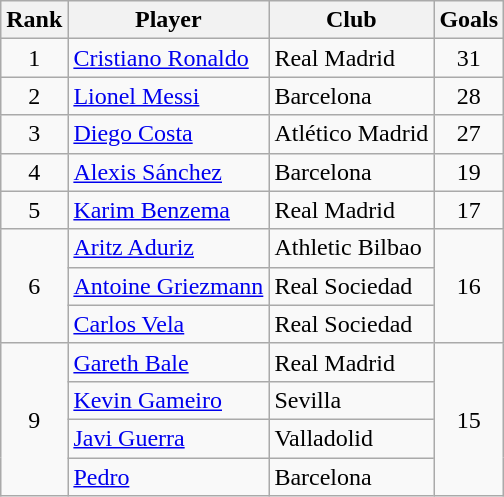<table class="wikitable" style="text-align:center">
<tr>
<th>Rank</th>
<th>Player</th>
<th>Club</th>
<th>Goals</th>
</tr>
<tr>
<td>1</td>
<td align="left"> <a href='#'>Cristiano Ronaldo</a></td>
<td align="left">Real Madrid</td>
<td>31</td>
</tr>
<tr>
<td>2</td>
<td align="left"> <a href='#'>Lionel Messi</a></td>
<td align="left">Barcelona</td>
<td>28</td>
</tr>
<tr>
<td>3</td>
<td align="left"> <a href='#'>Diego Costa</a></td>
<td align="left">Atlético Madrid</td>
<td>27</td>
</tr>
<tr>
<td>4</td>
<td align="left"> <a href='#'>Alexis Sánchez</a></td>
<td align="left">Barcelona</td>
<td>19</td>
</tr>
<tr>
<td>5</td>
<td align="left"> <a href='#'>Karim Benzema</a></td>
<td align="left">Real Madrid</td>
<td>17</td>
</tr>
<tr>
<td rowspan="3">6</td>
<td align="left"> <a href='#'>Aritz Aduriz</a></td>
<td align="left">Athletic Bilbao</td>
<td rowspan="3">16</td>
</tr>
<tr>
<td align="left"> <a href='#'>Antoine Griezmann</a></td>
<td align="left">Real Sociedad</td>
</tr>
<tr>
<td align="left"> <a href='#'>Carlos Vela</a></td>
<td align="left">Real Sociedad</td>
</tr>
<tr>
<td rowspan="4">9</td>
<td align="left"> <a href='#'>Gareth Bale</a></td>
<td align="left">Real Madrid</td>
<td rowspan="4">15</td>
</tr>
<tr>
<td align="left"> <a href='#'>Kevin Gameiro</a></td>
<td align="left">Sevilla</td>
</tr>
<tr>
<td align="left"> <a href='#'>Javi Guerra</a></td>
<td align="left">Valladolid</td>
</tr>
<tr>
<td align="left"> <a href='#'>Pedro</a></td>
<td align="left">Barcelona</td>
</tr>
</table>
